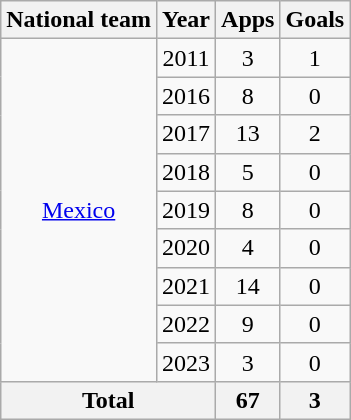<table class="wikitable" style="text-align:center">
<tr>
<th>National team</th>
<th>Year</th>
<th>Apps</th>
<th>Goals</th>
</tr>
<tr>
<td rowspan="9"><a href='#'>Mexico</a></td>
<td>2011</td>
<td>3</td>
<td>1</td>
</tr>
<tr>
<td>2016</td>
<td>8</td>
<td>0</td>
</tr>
<tr>
<td>2017</td>
<td>13</td>
<td>2</td>
</tr>
<tr>
<td>2018</td>
<td>5</td>
<td>0</td>
</tr>
<tr>
<td>2019</td>
<td>8</td>
<td>0</td>
</tr>
<tr>
<td>2020</td>
<td>4</td>
<td>0</td>
</tr>
<tr>
<td>2021</td>
<td>14</td>
<td>0</td>
</tr>
<tr>
<td>2022</td>
<td>9</td>
<td>0</td>
</tr>
<tr>
<td>2023</td>
<td>3</td>
<td>0</td>
</tr>
<tr>
<th colspan="2">Total</th>
<th>67</th>
<th>3</th>
</tr>
</table>
